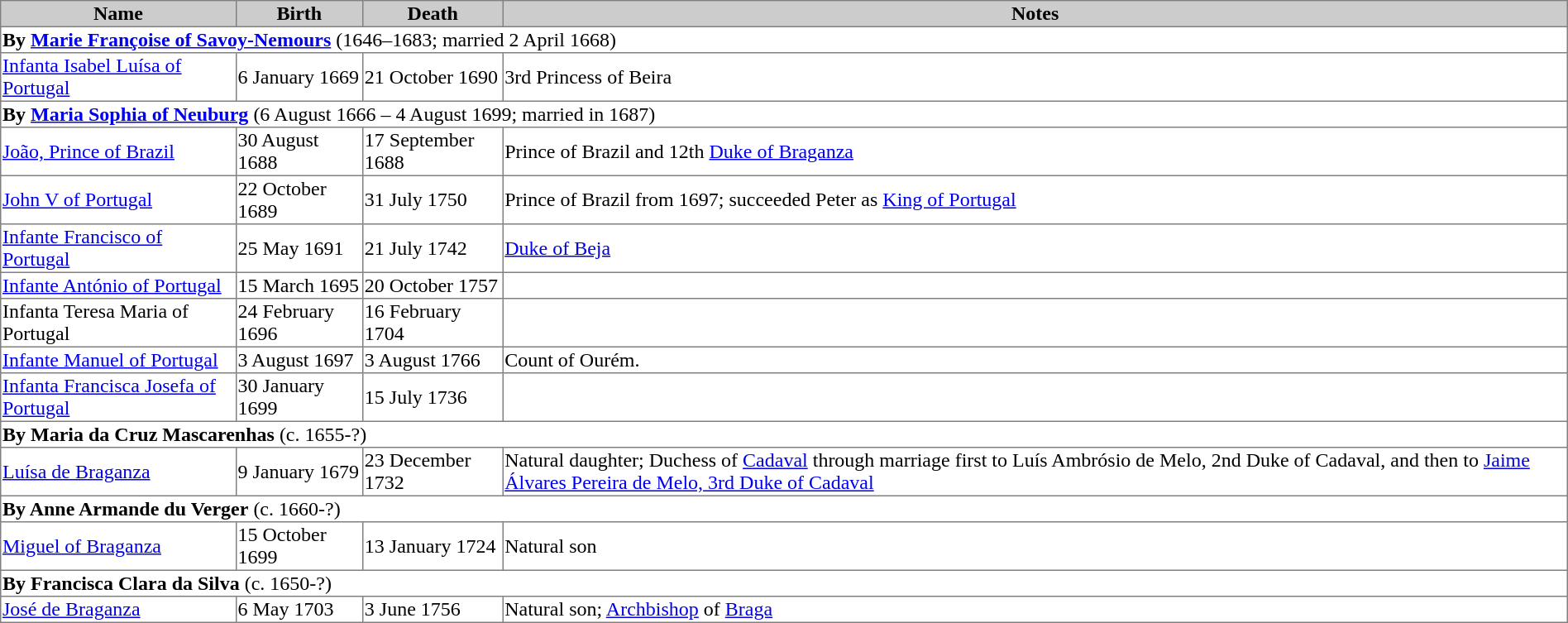<table border=1 style="border-collapse: collapse;">
<tr bgcolor=cccccc>
<th>Name</th>
<th>Birth</th>
<th>Death</th>
<th>Notes</th>
</tr>
<tr>
<td colspan=4><strong>By <a href='#'>Marie Françoise of Savoy-Nemours</a></strong> (1646–1683; married 2 April 1668)</td>
</tr>
<tr>
<td><a href='#'>Infanta Isabel Luísa of Portugal</a></td>
<td>6 January 1669</td>
<td>21 October 1690</td>
<td>3rd Princess of Beira</td>
</tr>
<tr>
<td colspan=4><strong>By <a href='#'>Maria Sophia of Neuburg</a></strong> (6 August 1666 – 4 August 1699; married in 1687)</td>
</tr>
<tr>
<td><a href='#'>João, Prince of Brazil</a></td>
<td>30 August 1688</td>
<td>17 September 1688</td>
<td>Prince of Brazil and 12th <a href='#'>Duke of Braganza</a></td>
</tr>
<tr>
<td><a href='#'>John V of Portugal</a></td>
<td>22 October 1689</td>
<td>31 July 1750</td>
<td>Prince of Brazil from 1697; succeeded Peter as <a href='#'>King of Portugal</a></td>
</tr>
<tr>
<td><a href='#'>Infante Francisco of Portugal</a></td>
<td>25 May 1691</td>
<td>21 July 1742</td>
<td><a href='#'>Duke of Beja</a></td>
</tr>
<tr>
<td><a href='#'>Infante António of Portugal</a></td>
<td>15 March 1695</td>
<td>20 October 1757</td>
<td> </td>
</tr>
<tr>
<td>Infanta Teresa Maria of Portugal</td>
<td>24 February 1696</td>
<td>16 February 1704</td>
<td> </td>
</tr>
<tr>
<td><a href='#'>Infante Manuel of Portugal</a></td>
<td>3 August 1697</td>
<td>3 August 1766</td>
<td>Count of Ourém.</td>
</tr>
<tr>
<td><a href='#'>Infanta Francisca Josefa of Portugal</a></td>
<td>30 January 1699</td>
<td>15 July 1736</td>
<td> </td>
</tr>
<tr>
<td colspan=4><strong>By Maria da Cruz Mascarenhas</strong> (c. 1655-?)</td>
</tr>
<tr>
<td><a href='#'>Luísa de Braganza</a></td>
<td>9 January 1679</td>
<td>23 December 1732</td>
<td>Natural daughter; Duchess of <a href='#'>Cadaval</a> through marriage first to Luís Ambrósio de Melo, 2nd Duke of Cadaval, and then to <a href='#'>Jaime Álvares Pereira de Melo, 3rd Duke of Cadaval</a></td>
</tr>
<tr>
<td colspan=4><strong>By Anne Armande du Verger</strong> (c. 1660-?)</td>
</tr>
<tr>
<td><a href='#'>Miguel of Braganza</a></td>
<td>15 October 1699</td>
<td>13 January 1724</td>
<td>Natural son</td>
</tr>
<tr>
<td colspan=4><strong>By Francisca Clara da Silva</strong> (c. 1650-?)</td>
</tr>
<tr>
<td><a href='#'>José de Braganza</a></td>
<td>6 May 1703</td>
<td>3 June 1756</td>
<td>Natural son; <a href='#'>Archbishop</a> of <a href='#'>Braga</a></td>
</tr>
</table>
